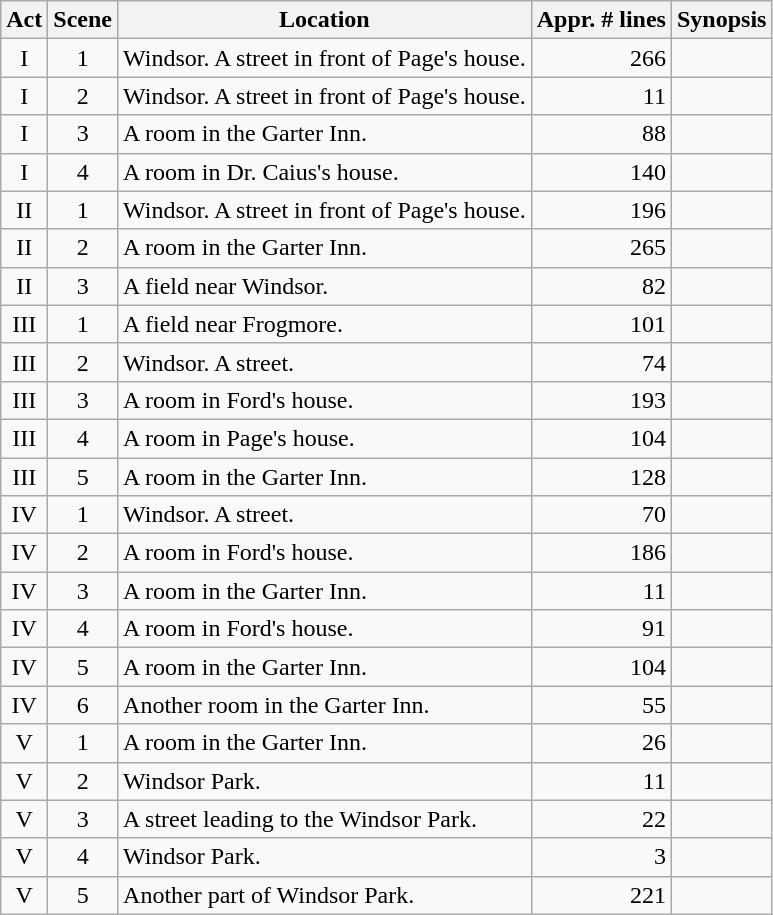<table class="wikitable">
<tr>
<th>Act</th>
<th data-sort-type="number">Scene</th>
<th>Location</th>
<th data-sort-type="number">Appr. # lines</th>
<th>Synopsis</th>
</tr>
<tr>
<td style="text-align:center;">I</td>
<td style="text-align:center;">1</td>
<td>Windsor. A street in front of Page's house.</td>
<td style="text-align:right;">266</td>
<td></td>
</tr>
<tr>
<td style="text-align:center;">I</td>
<td style="text-align:center;">2</td>
<td>Windsor. A street in front of Page's house.</td>
<td style="text-align:right;">11</td>
<td></td>
</tr>
<tr>
<td style="text-align:center;">I</td>
<td style="text-align:center;">3</td>
<td>A room in the Garter Inn.</td>
<td style="text-align:right;">88</td>
<td></td>
</tr>
<tr>
<td style="text-align:center;">I</td>
<td style="text-align:center;">4</td>
<td>A room in Dr. Caius's house.</td>
<td style="text-align:right;">140</td>
<td></td>
</tr>
<tr>
<td style="text-align:center;">II</td>
<td style="text-align:center;">1</td>
<td>Windsor. A street in front of Page's house.</td>
<td style="text-align:right;">196</td>
<td></td>
</tr>
<tr>
<td style="text-align:center;">II</td>
<td style="text-align:center;">2</td>
<td>A room in the Garter Inn.</td>
<td style="text-align:right;">265</td>
<td></td>
</tr>
<tr>
<td style="text-align:center;">II</td>
<td style="text-align:center;">3</td>
<td>A field near Windsor.</td>
<td style="text-align:right;">82</td>
<td></td>
</tr>
<tr>
<td style="text-align:center;">III</td>
<td style="text-align:center;">1</td>
<td>A field near Frogmore.</td>
<td style="text-align:right;">101</td>
<td></td>
</tr>
<tr>
<td style="text-align:center;">III</td>
<td style="text-align:center;">2</td>
<td>Windsor. A street.</td>
<td style="text-align:right;">74</td>
<td></td>
</tr>
<tr>
<td style="text-align:center;">III</td>
<td style="text-align:center;">3</td>
<td>A room in Ford's house.</td>
<td style="text-align:right;">193</td>
<td></td>
</tr>
<tr>
<td style="text-align:center;">III</td>
<td style="text-align:center;">4</td>
<td>A room in Page's house.</td>
<td style="text-align:right;">104</td>
<td></td>
</tr>
<tr>
<td style="text-align:center;">III</td>
<td style="text-align:center;">5</td>
<td>A room in the Garter Inn.</td>
<td style="text-align:right;">128</td>
<td></td>
</tr>
<tr>
<td style="text-align:center;">IV</td>
<td style="text-align:center;">1</td>
<td>Windsor. A street.</td>
<td style="text-align:right;">70</td>
<td></td>
</tr>
<tr>
<td style="text-align:center;">IV</td>
<td style="text-align:center;">2</td>
<td>A room in Ford's house.</td>
<td style="text-align:right;">186</td>
<td></td>
</tr>
<tr>
<td style="text-align:center;">IV</td>
<td style="text-align:center;">3</td>
<td>A room in the Garter Inn.</td>
<td style="text-align:right;">11</td>
<td></td>
</tr>
<tr>
<td style="text-align:center;">IV</td>
<td style="text-align:center;">4</td>
<td>A room in Ford's house.</td>
<td style="text-align:right;">91</td>
<td></td>
</tr>
<tr>
<td style="text-align:center;">IV</td>
<td style="text-align:center;">5</td>
<td>A room in the Garter Inn.</td>
<td style="text-align:right;">104</td>
<td></td>
</tr>
<tr>
<td style="text-align:center;">IV</td>
<td style="text-align:center;">6</td>
<td>Another room in the Garter Inn.</td>
<td style="text-align:right;">55</td>
<td></td>
</tr>
<tr>
<td style="text-align:center;">V</td>
<td style="text-align:center;">1</td>
<td>A room in the Garter Inn.</td>
<td style="text-align:right;">26</td>
<td></td>
</tr>
<tr>
<td style="text-align:center;">V</td>
<td style="text-align:center;">2</td>
<td>Windsor Park.</td>
<td style="text-align:right;">11</td>
<td></td>
</tr>
<tr>
<td style="text-align:center;">V</td>
<td style="text-align:center;">3</td>
<td>A street leading to the Windsor Park.</td>
<td style="text-align:right;">22</td>
<td></td>
</tr>
<tr>
<td style="text-align:center;">V</td>
<td style="text-align:center;">4</td>
<td>Windsor Park.</td>
<td style="text-align:right;">3</td>
<td></td>
</tr>
<tr>
<td style="text-align:center;">V</td>
<td style="text-align:center;">5</td>
<td>Another part of Windsor Park.</td>
<td style="text-align:right;">221</td>
<td></td>
</tr>
</table>
